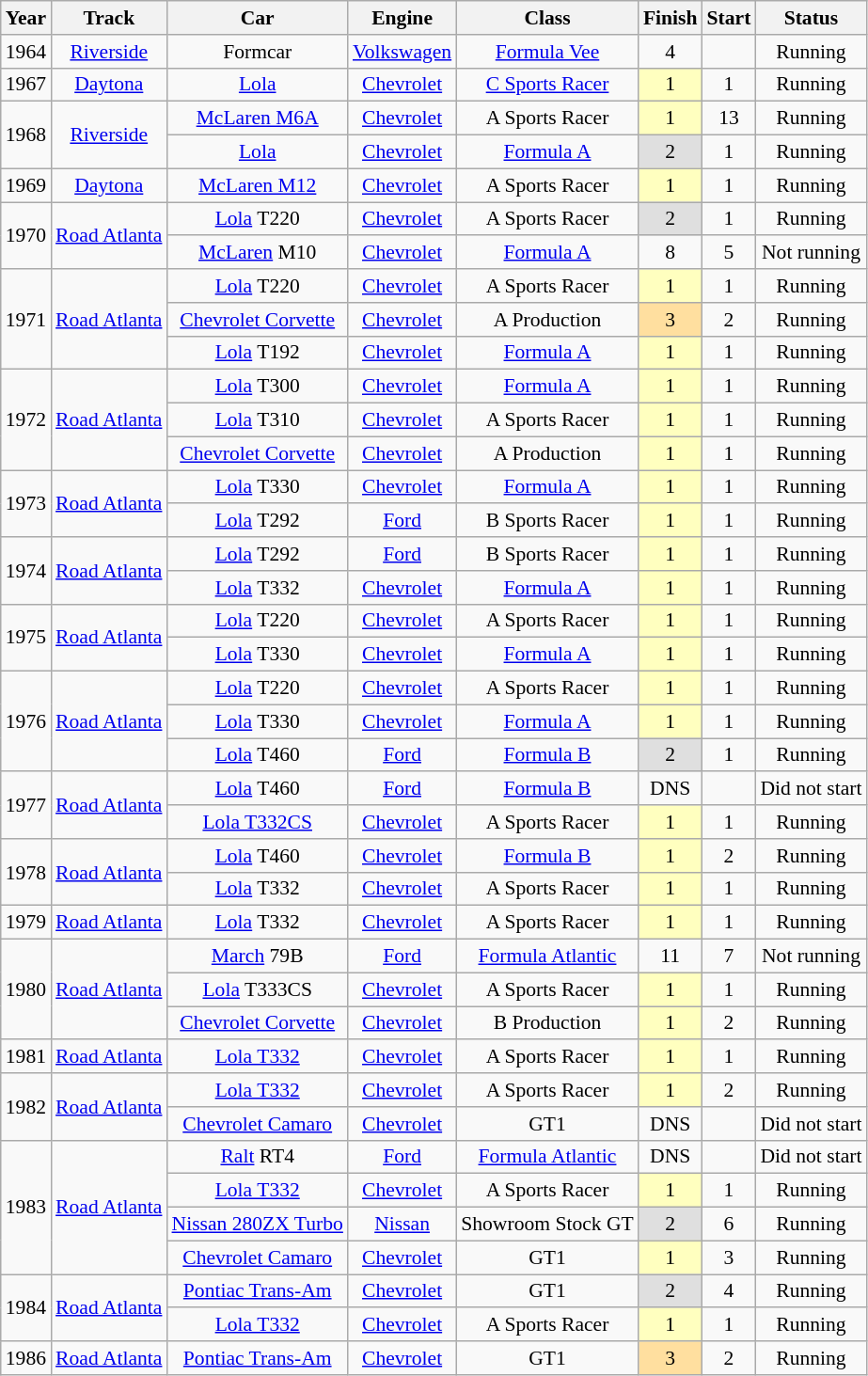<table class="wikitable collapsible collapsed" style="text-align:center; font-size:90%">
<tr>
<th>Year</th>
<th>Track</th>
<th>Car</th>
<th>Engine</th>
<th>Class</th>
<th>Finish</th>
<th>Start</th>
<th>Status</th>
</tr>
<tr>
<td>1964</td>
<td><a href='#'>Riverside</a></td>
<td>Formcar</td>
<td><a href='#'>Volkswagen</a></td>
<td><a href='#'>Formula Vee</a></td>
<td>4</td>
<td></td>
<td>Running</td>
</tr>
<tr>
<td>1967</td>
<td><a href='#'>Daytona</a></td>
<td><a href='#'>Lola</a></td>
<td><a href='#'>Chevrolet</a></td>
<td><a href='#'>C Sports Racer</a></td>
<td style="background-color:#FFFFBF">1</td>
<td>1</td>
<td>Running</td>
</tr>
<tr>
<td rowspan=2>1968</td>
<td rowspan=2><a href='#'>Riverside</a></td>
<td><a href='#'>McLaren M6A</a></td>
<td><a href='#'>Chevrolet</a></td>
<td>A Sports Racer</td>
<td style="background-color:#FFFFBF">1</td>
<td>13</td>
<td>Running</td>
</tr>
<tr>
<td><a href='#'>Lola</a></td>
<td><a href='#'>Chevrolet</a></td>
<td><a href='#'>Formula A</a></td>
<td style="background-color:#DFDFDF">2</td>
<td>1</td>
<td>Running</td>
</tr>
<tr>
<td>1969</td>
<td><a href='#'>Daytona</a></td>
<td><a href='#'>McLaren M12</a></td>
<td><a href='#'>Chevrolet</a></td>
<td>A Sports Racer</td>
<td style="background-color:#FFFFBF">1</td>
<td>1</td>
<td>Running</td>
</tr>
<tr>
<td rowspan=2>1970</td>
<td rowspan=2><a href='#'>Road Atlanta</a></td>
<td><a href='#'>Lola</a> T220</td>
<td><a href='#'>Chevrolet</a></td>
<td>A Sports Racer</td>
<td style="background-color:#DFDFDF">2</td>
<td>1</td>
<td>Running</td>
</tr>
<tr>
<td><a href='#'>McLaren</a> M10</td>
<td><a href='#'>Chevrolet</a></td>
<td><a href='#'>Formula A</a></td>
<td>8</td>
<td>5</td>
<td>Not running</td>
</tr>
<tr>
<td rowspan=3>1971</td>
<td rowspan=3><a href='#'>Road Atlanta</a></td>
<td><a href='#'>Lola</a> T220</td>
<td><a href='#'>Chevrolet</a></td>
<td>A Sports Racer</td>
<td style="background-color:#FFFFBF">1</td>
<td>1</td>
<td>Running</td>
</tr>
<tr>
<td><a href='#'>Chevrolet Corvette</a></td>
<td><a href='#'>Chevrolet</a></td>
<td>A Production</td>
<td style="background-color:#FFDF9F">3</td>
<td>2</td>
<td>Running</td>
</tr>
<tr>
<td><a href='#'>Lola</a> T192</td>
<td><a href='#'>Chevrolet</a></td>
<td><a href='#'>Formula A</a></td>
<td style="background-color:#FFFFBF">1</td>
<td>1</td>
<td>Running</td>
</tr>
<tr>
<td rowspan=3>1972</td>
<td rowspan=3><a href='#'>Road Atlanta</a></td>
<td><a href='#'>Lola</a> T300</td>
<td><a href='#'>Chevrolet</a></td>
<td><a href='#'>Formula A</a></td>
<td style="background-color:#FFFFBF">1</td>
<td>1</td>
<td>Running</td>
</tr>
<tr>
<td><a href='#'>Lola</a> T310</td>
<td><a href='#'>Chevrolet</a></td>
<td>A Sports Racer</td>
<td style="background-color:#FFFFBF">1</td>
<td>1</td>
<td>Running</td>
</tr>
<tr>
<td><a href='#'>Chevrolet Corvette</a></td>
<td><a href='#'>Chevrolet</a></td>
<td>A Production</td>
<td style="background-color:#FFFFBF">1</td>
<td>1</td>
<td>Running</td>
</tr>
<tr>
<td rowspan=2>1973</td>
<td rowspan=2><a href='#'>Road Atlanta</a></td>
<td><a href='#'>Lola</a> T330</td>
<td><a href='#'>Chevrolet</a></td>
<td><a href='#'>Formula A</a></td>
<td style="background-color:#FFFFBF">1</td>
<td>1</td>
<td>Running</td>
</tr>
<tr>
<td><a href='#'>Lola</a> T292</td>
<td><a href='#'>Ford</a></td>
<td>B Sports Racer</td>
<td style="background-color:#FFFFBF">1</td>
<td>1</td>
<td>Running</td>
</tr>
<tr>
<td rowspan=2>1974</td>
<td rowspan=2><a href='#'>Road Atlanta</a></td>
<td><a href='#'>Lola</a> T292</td>
<td><a href='#'>Ford</a></td>
<td>B Sports Racer</td>
<td style="background-color:#FFFFBF">1</td>
<td>1</td>
<td>Running</td>
</tr>
<tr>
<td><a href='#'>Lola</a> T332</td>
<td><a href='#'>Chevrolet</a></td>
<td><a href='#'>Formula A</a></td>
<td style="background-color:#FFFFBF">1</td>
<td>1</td>
<td>Running</td>
</tr>
<tr>
<td rowspan=2>1975</td>
<td rowspan=2><a href='#'>Road Atlanta</a></td>
<td><a href='#'>Lola</a> T220</td>
<td><a href='#'>Chevrolet</a></td>
<td>A Sports Racer</td>
<td style="background-color:#FFFFBF">1</td>
<td>1</td>
<td>Running</td>
</tr>
<tr>
<td><a href='#'>Lola</a> T330</td>
<td><a href='#'>Chevrolet</a></td>
<td><a href='#'>Formula A</a></td>
<td style="background-color:#FFFFBF">1</td>
<td>1</td>
<td>Running</td>
</tr>
<tr>
<td rowspan=3>1976</td>
<td rowspan=3><a href='#'>Road Atlanta</a></td>
<td><a href='#'>Lola</a> T220</td>
<td><a href='#'>Chevrolet</a></td>
<td>A Sports Racer</td>
<td style="background-color:#FFFFBF">1</td>
<td>1</td>
<td>Running</td>
</tr>
<tr>
<td><a href='#'>Lola</a> T330</td>
<td><a href='#'>Chevrolet</a></td>
<td><a href='#'>Formula A</a></td>
<td style="background-color:#FFFFBF">1</td>
<td>1</td>
<td>Running</td>
</tr>
<tr>
<td><a href='#'>Lola</a> T460</td>
<td><a href='#'>Ford</a></td>
<td><a href='#'>Formula B</a></td>
<td style="background-color:#DFDFDF">2</td>
<td>1</td>
<td>Running</td>
</tr>
<tr>
<td rowspan=2>1977</td>
<td rowspan=2><a href='#'>Road Atlanta</a></td>
<td><a href='#'>Lola</a> T460</td>
<td><a href='#'>Ford</a></td>
<td><a href='#'>Formula B</a></td>
<td>DNS</td>
<td></td>
<td>Did not start</td>
</tr>
<tr>
<td><a href='#'>Lola T332CS</a></td>
<td><a href='#'>Chevrolet</a></td>
<td>A Sports Racer</td>
<td style="background-color:#FFFFBF">1</td>
<td>1</td>
<td>Running</td>
</tr>
<tr>
<td rowspan=2>1978</td>
<td rowspan=2><a href='#'>Road Atlanta</a></td>
<td><a href='#'>Lola</a> T460</td>
<td><a href='#'>Chevrolet</a></td>
<td><a href='#'>Formula B</a></td>
<td style="background-color:#FFFFBF">1</td>
<td>2</td>
<td>Running</td>
</tr>
<tr>
<td><a href='#'>Lola</a> T332</td>
<td><a href='#'>Chevrolet</a></td>
<td>A Sports Racer</td>
<td style="background-color:#FFFFBF">1</td>
<td>1</td>
<td>Running</td>
</tr>
<tr>
<td>1979</td>
<td><a href='#'>Road Atlanta</a></td>
<td><a href='#'>Lola</a> T332</td>
<td><a href='#'>Chevrolet</a></td>
<td>A Sports Racer</td>
<td style="background-color:#FFFFBF">1</td>
<td>1</td>
<td>Running</td>
</tr>
<tr>
<td rowspan=3>1980</td>
<td rowspan=3><a href='#'>Road Atlanta</a></td>
<td><a href='#'>March</a> 79B</td>
<td><a href='#'>Ford</a></td>
<td><a href='#'>Formula Atlantic</a></td>
<td>11</td>
<td>7</td>
<td>Not running</td>
</tr>
<tr>
<td><a href='#'>Lola</a> T333CS</td>
<td><a href='#'>Chevrolet</a></td>
<td>A Sports Racer</td>
<td style="background-color:#FFFFBF">1</td>
<td>1</td>
<td>Running</td>
</tr>
<tr>
<td><a href='#'>Chevrolet Corvette</a></td>
<td><a href='#'>Chevrolet</a></td>
<td>B Production</td>
<td style="background-color:#FFFFBF">1</td>
<td>2</td>
<td>Running</td>
</tr>
<tr>
<td>1981</td>
<td><a href='#'>Road Atlanta</a></td>
<td><a href='#'>Lola T332</a></td>
<td><a href='#'>Chevrolet</a></td>
<td>A Sports Racer</td>
<td style="background-color:#FFFFBF">1</td>
<td>1</td>
<td>Running</td>
</tr>
<tr>
<td rowspan=2>1982</td>
<td rowspan=2><a href='#'>Road Atlanta</a></td>
<td><a href='#'>Lola T332</a></td>
<td><a href='#'>Chevrolet</a></td>
<td>A Sports Racer</td>
<td style="background-color:#FFFFBF">1</td>
<td>2</td>
<td>Running</td>
</tr>
<tr>
<td><a href='#'>Chevrolet Camaro</a></td>
<td><a href='#'>Chevrolet</a></td>
<td>GT1</td>
<td>DNS</td>
<td></td>
<td>Did not start</td>
</tr>
<tr>
<td rowspan=4>1983</td>
<td rowspan=4><a href='#'>Road Atlanta</a></td>
<td><a href='#'>Ralt</a> RT4</td>
<td><a href='#'>Ford</a></td>
<td><a href='#'>Formula Atlantic</a></td>
<td>DNS</td>
<td></td>
<td>Did not start</td>
</tr>
<tr>
<td><a href='#'>Lola T332</a></td>
<td><a href='#'>Chevrolet</a></td>
<td>A Sports Racer</td>
<td style="background-color:#FFFFBF">1</td>
<td>1</td>
<td>Running</td>
</tr>
<tr>
<td><a href='#'>Nissan 280ZX Turbo</a></td>
<td><a href='#'>Nissan</a></td>
<td>Showroom Stock GT</td>
<td style="background-color:#DFDFDF">2</td>
<td>6</td>
<td>Running</td>
</tr>
<tr>
<td><a href='#'>Chevrolet Camaro</a></td>
<td><a href='#'>Chevrolet</a></td>
<td>GT1</td>
<td style="background-color:#FFFFBF">1</td>
<td>3</td>
<td>Running</td>
</tr>
<tr>
<td rowspan=2>1984</td>
<td rowspan=2><a href='#'>Road Atlanta</a></td>
<td><a href='#'>Pontiac Trans-Am</a></td>
<td><a href='#'>Chevrolet</a></td>
<td>GT1</td>
<td style="background-color:#DFDFDF">2</td>
<td>4</td>
<td>Running</td>
</tr>
<tr>
<td><a href='#'>Lola T332</a></td>
<td><a href='#'>Chevrolet</a></td>
<td>A Sports Racer</td>
<td style="background-color:#FFFFBF">1</td>
<td>1</td>
<td>Running</td>
</tr>
<tr>
<td>1986</td>
<td><a href='#'>Road Atlanta</a></td>
<td><a href='#'>Pontiac Trans-Am</a></td>
<td><a href='#'>Chevrolet</a></td>
<td>GT1</td>
<td style="background-color:#FFDF9F">3</td>
<td>2</td>
<td>Running</td>
</tr>
</table>
